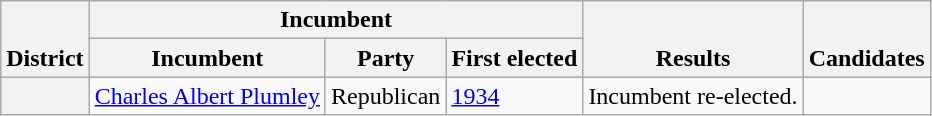<table class=wikitable>
<tr valign=bottom>
<th rowspan=2>District</th>
<th colspan=3>Incumbent</th>
<th rowspan=2>Results</th>
<th rowspan=2>Candidates</th>
</tr>
<tr>
<th>Incumbent</th>
<th>Party</th>
<th>First elected</th>
</tr>
<tr>
<th></th>
<td><a href='#'>Charles Albert Plumley</a></td>
<td>Republican</td>
<td><a href='#'>1934</a></td>
<td>Incumbent re-elected.</td>
<td nowrap></td>
</tr>
</table>
